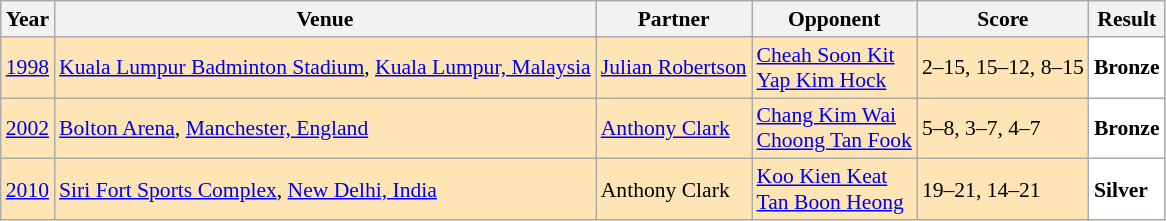<table class="sortable wikitable" style="font-size: 90%;">
<tr>
<th>Year</th>
<th>Venue</th>
<th>Partner</th>
<th>Opponent</th>
<th>Score</th>
<th>Result</th>
</tr>
<tr style="background:#FFE4B5">
<td align="center"><a href='#'>1998</a></td>
<td align="left"><a href='#'>Kuala Lumpur Badminton Stadium</a>, <a href='#'>Kuala Lumpur, Malaysia</a></td>
<td align="left"> <a href='#'>Julian Robertson</a></td>
<td align="left"> <a href='#'>Cheah Soon Kit</a> <br>  <a href='#'>Yap Kim Hock</a></td>
<td align="left">2–15, 15–12, 8–15</td>
<td style="text-align:left; background:white"> <strong>Bronze</strong></td>
</tr>
<tr style="background:#FFE4B5">
<td align="center"><a href='#'>2002</a></td>
<td align="left"><a href='#'>Bolton Arena</a>, <a href='#'>Manchester, England</a></td>
<td align="left"> <a href='#'>Anthony Clark</a></td>
<td align="left"> <a href='#'>Chang Kim Wai</a> <br>  <a href='#'>Choong Tan Fook</a></td>
<td align="left">5–8, 3–7, 4–7</td>
<td style="text-align:left; background:white"> <strong>Bronze</strong></td>
</tr>
<tr style="background:#FFE4B5">
<td align="center"><a href='#'>2010</a></td>
<td align="left"><a href='#'>Siri Fort Sports Complex</a>, <a href='#'>New Delhi, India</a></td>
<td align="left"> Anthony Clark</td>
<td align="left"> <a href='#'>Koo Kien Keat</a> <br>  <a href='#'>Tan Boon Heong</a></td>
<td align="left">19–21, 14–21</td>
<td style="text-align:left; background:white"> <strong>Silver</strong></td>
</tr>
</table>
